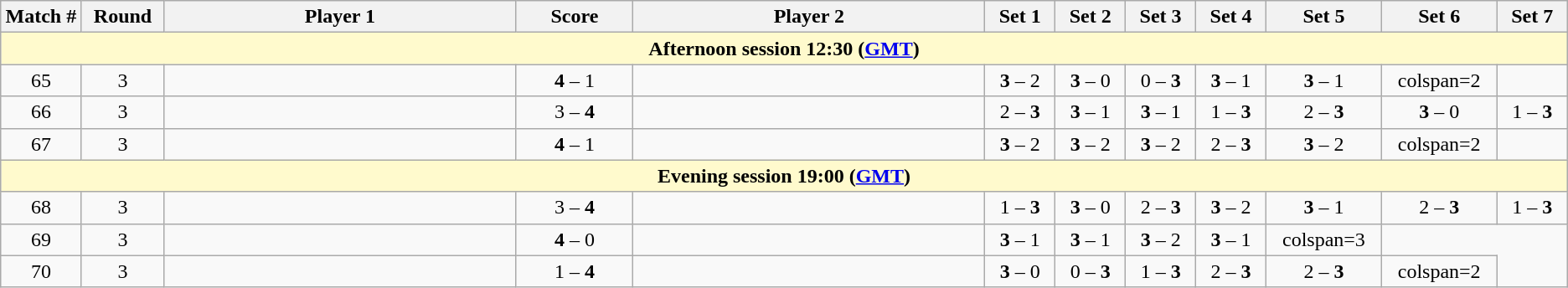<table class="wikitable">
<tr>
<th width="2%">Match #</th>
<th width="2%">Round</th>
<th width="15%">Player 1</th>
<th width="5%">Score</th>
<th width="15%">Player 2</th>
<th width="3%">Set 1</th>
<th width="3%">Set 2</th>
<th width="3%">Set 3</th>
<th width="3%">Set 4</th>
<th width="3%">Set 5</th>
<th width="3%">Set 6</th>
<th width="3%">Set 7</th>
</tr>
<tr>
<td colspan="12" style="text-align:center; background-color:#FFFACD"><strong>Afternoon session 12:30 (<a href='#'>GMT</a>)</strong></td>
</tr>
<tr style=text-align:center;">
<td>65</td>
<td>3</td>
<td></td>
<td><strong>4</strong> – 1</td>
<td></td>
<td><strong>3</strong> – 2</td>
<td><strong>3</strong> – 0</td>
<td>0 – <strong>3</strong></td>
<td><strong>3</strong> – 1</td>
<td><strong>3</strong> – 1</td>
<td>colspan=2</td>
</tr>
<tr style=text-align:center;">
<td>66</td>
<td>3</td>
<td></td>
<td>3 – <strong>4</strong></td>
<td></td>
<td>2 – <strong>3</strong></td>
<td><strong>3</strong> – 1</td>
<td><strong>3</strong> – 1</td>
<td>1 – <strong>3</strong></td>
<td>2 – <strong>3</strong></td>
<td><strong>3</strong> – 0</td>
<td>1 – <strong>3</strong></td>
</tr>
<tr style=text-align:center;">
<td>67</td>
<td>3</td>
<td></td>
<td><strong>4</strong> – 1</td>
<td></td>
<td><strong>3</strong> – 2</td>
<td><strong>3</strong> – 2</td>
<td><strong>3</strong> – 2</td>
<td>2 – <strong>3</strong></td>
<td><strong>3</strong> – 2</td>
<td>colspan=2</td>
</tr>
<tr>
<td colspan="12" style="text-align:center; background-color:#FFFACD"><strong>Evening session 19:00 (<a href='#'>GMT</a>)</strong></td>
</tr>
<tr style=text-align:center;">
<td>68</td>
<td>3</td>
<td></td>
<td>3 – <strong>4</strong></td>
<td></td>
<td>1 – <strong>3</strong></td>
<td><strong>3</strong> – 0</td>
<td>2 – <strong>3</strong></td>
<td><strong>3</strong> – 2</td>
<td><strong>3</strong> – 1</td>
<td>2 – <strong>3</strong></td>
<td>1 – <strong>3</strong></td>
</tr>
<tr style=text-align:center;">
<td>69</td>
<td>3</td>
<td></td>
<td><strong>4</strong> – 0</td>
<td></td>
<td><strong>3</strong> – 1</td>
<td><strong>3</strong> – 1</td>
<td><strong>3</strong> – 2</td>
<td><strong>3</strong> – 1</td>
<td>colspan=3</td>
</tr>
<tr style=text-align:center;">
<td>70</td>
<td>3</td>
<td></td>
<td>1 – <strong>4</strong></td>
<td></td>
<td><strong>3</strong> – 0</td>
<td>0 – <strong>3</strong></td>
<td>1 – <strong>3</strong></td>
<td>2 – <strong>3</strong></td>
<td>2 – <strong>3</strong></td>
<td>colspan=2</td>
</tr>
</table>
